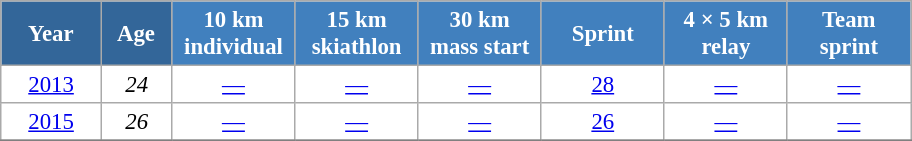<table class="wikitable" style="font-size:95%; text-align:center; border:grey solid 1px; border-collapse:collapse; background:#ffffff;">
<tr>
<th style="background-color:#369; color:white; width:60px;"> Year </th>
<th style="background-color:#369; color:white; width:40px;"> Age </th>
<th style="background-color:#4180be; color:white; width:75px;"> 10 km <br> individual </th>
<th style="background-color:#4180be; color:white; width:75px;"> 15 km <br> skiathlon </th>
<th style="background-color:#4180be; color:white; width:75px;"> 30 km <br> mass start </th>
<th style="background-color:#4180be; color:white; width:75px;"> Sprint </th>
<th style="background-color:#4180be; color:white; width:75px;"> 4 × 5 km <br> relay </th>
<th style="background-color:#4180be; color:white; width:75px;"> Team <br> sprint </th>
</tr>
<tr>
<td><a href='#'>2013</a></td>
<td><em>24</em></td>
<td><a href='#'>—</a></td>
<td><a href='#'>—</a></td>
<td><a href='#'>—</a></td>
<td><a href='#'>28</a></td>
<td><a href='#'>—</a></td>
<td><a href='#'>—</a></td>
</tr>
<tr>
<td><a href='#'>2015</a></td>
<td><em>26</em></td>
<td><a href='#'>—</a></td>
<td><a href='#'>—</a></td>
<td><a href='#'>—</a></td>
<td><a href='#'>26</a></td>
<td><a href='#'>—</a></td>
<td><a href='#'>—</a></td>
</tr>
<tr>
</tr>
</table>
